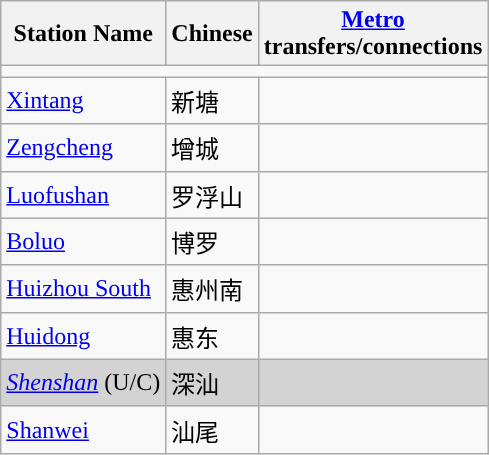<table class="wikitable">
<tr>
<th>Station Name</th>
<th>Chinese</th>
<th><a href='#'>Metro</a><br>transfers/connections</th>
</tr>
<tr style="background:#">
<td colspan = "11"></td>
</tr>
<tr>
<td><a href='#'>Xintang</a></td>
<td>新塘</td>
<td></td>
</tr>
<tr>
<td><a href='#'>Zengcheng</a></td>
<td>增城</td>
<td></td>
</tr>
<tr>
<td><a href='#'>Luofushan</a></td>
<td>罗浮山</td>
<td></td>
</tr>
<tr>
<td><a href='#'>Boluo</a></td>
<td>博罗</td>
<td></td>
</tr>
<tr>
<td><a href='#'>Huizhou South</a></td>
<td>惠州南</td>
<td></td>
</tr>
<tr>
<td><a href='#'>Huidong</a></td>
<td>惠东</td>
<td></td>
</tr>
<tr bgcolor="lightgrey">
<td><em><a href='#'>Shenshan</a></em> (U/C)</td>
<td>深汕</td>
<td></td>
</tr>
<tr>
<td><a href='#'>Shanwei</a></td>
<td>汕尾</td>
<td></td>
</tr>
</table>
